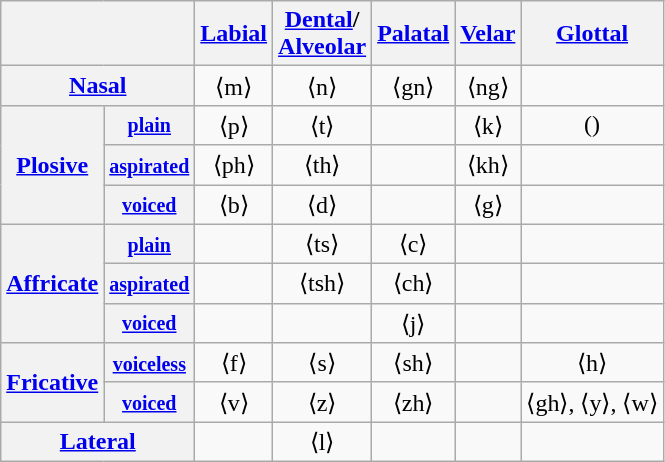<table class="wikitable" style="text-align: center">
<tr>
<th colspan="2"></th>
<th><a href='#'>Labial</a></th>
<th><a href='#'>Dental</a>/<br><a href='#'>Alveolar</a></th>
<th><a href='#'>Palatal</a></th>
<th><a href='#'>Velar</a></th>
<th><a href='#'>Glottal</a></th>
</tr>
<tr align="center">
<th colspan="2"><a href='#'>Nasal</a></th>
<td> ⟨m⟩<br></td>
<td> ⟨n⟩<br></td>
<td> ⟨gn⟩<br></td>
<td> ⟨ng⟩<br></td>
<td> </td>
</tr>
<tr align="center">
<th rowspan="3"><a href='#'>Plosive</a></th>
<th><small><a href='#'>plain</a></small></th>
<td> ⟨p⟩<br></td>
<td> ⟨t⟩<br></td>
<td></td>
<td> ⟨k⟩<br></td>
<td>()<br></td>
</tr>
<tr align="center">
<th><small><a href='#'>aspirated</a></small></th>
<td> ⟨ph⟩<br></td>
<td> ⟨th⟩<br></td>
<td></td>
<td> ⟨kh⟩<br></td>
<td> </td>
</tr>
<tr align="center">
<th><small><a href='#'>voiced</a></small></th>
<td> ⟨b⟩<br></td>
<td> ⟨d⟩<br></td>
<td></td>
<td> ⟨g⟩<br></td>
<td> </td>
</tr>
<tr align="center">
<th rowspan="3"><a href='#'>Affricate</a></th>
<th><small><a href='#'>plain</a></small></th>
<td></td>
<td> ⟨ts⟩<br></td>
<td> ⟨c⟩<br></td>
<td></td>
<td></td>
</tr>
<tr align="center">
<th><small><a href='#'>aspirated</a></small></th>
<td></td>
<td> ⟨tsh⟩<br></td>
<td> ⟨ch⟩<br></td>
<td></td>
<td> </td>
</tr>
<tr align="center">
<th><small><a href='#'>voiced</a></small></th>
<td></td>
<td></td>
<td> ⟨j⟩<br></td>
<td></td>
<td> </td>
</tr>
<tr align="center">
<th rowspan="2"><a href='#'>Fricative</a></th>
<th><small><a href='#'>voiceless</a></small></th>
<td> ⟨f⟩<br></td>
<td> ⟨s⟩<br></td>
<td> ⟨sh⟩<br></td>
<td> </td>
<td> ⟨h⟩<br></td>
</tr>
<tr align="center">
<th><small><a href='#'>voiced</a></small></th>
<td> ⟨v⟩<br></td>
<td> ⟨z⟩<br></td>
<td> ⟨zh⟩<br></td>
<td> </td>
<td> ⟨gh⟩, ⟨y⟩, ⟨w⟩<br></td>
</tr>
<tr align="center">
<th colspan="2"><a href='#'>Lateral</a></th>
<td></td>
<td> ⟨l⟩<br></td>
<td></td>
<td></td>
<td></td>
</tr>
</table>
